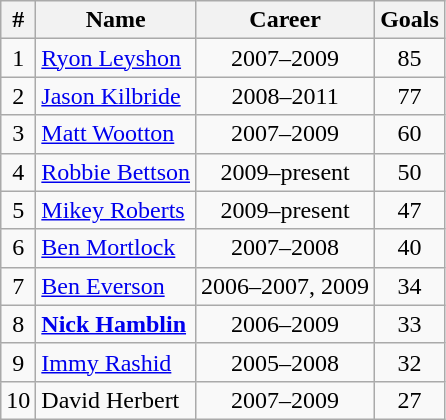<table class="wikitable sortable" style="text-align: center;">
<tr>
<th>#</th>
<th>Name</th>
<th>Career</th>
<th>Goals</th>
</tr>
<tr>
<td>1</td>
<td align="left"><a href='#'>Ryon Leyshon</a></td>
<td>2007–2009</td>
<td>85</td>
</tr>
<tr>
<td>2</td>
<td align="left"><a href='#'>Jason Kilbride</a></td>
<td>2008–2011</td>
<td>77</td>
</tr>
<tr>
<td>3</td>
<td align="left"><a href='#'>Matt Wootton</a></td>
<td>2007–2009</td>
<td>60</td>
</tr>
<tr>
<td>4</td>
<td align="left"><a href='#'>Robbie Bettson</a></td>
<td>2009–present</td>
<td>50</td>
</tr>
<tr>
<td>5</td>
<td align="left"><a href='#'>Mikey Roberts</a></td>
<td>2009–present</td>
<td>47</td>
</tr>
<tr>
<td>6</td>
<td align="left"><a href='#'>Ben Mortlock</a></td>
<td>2007–2008</td>
<td>40</td>
</tr>
<tr>
<td>7</td>
<td align="left"><a href='#'>Ben Everson</a></td>
<td>2006–2007, 2009</td>
<td>34</td>
</tr>
<tr>
<td>8</td>
<td align="left"><strong><a href='#'>Nick Hamblin</a></strong></td>
<td>2006–2009</td>
<td>33</td>
</tr>
<tr>
<td>9</td>
<td align="left"><a href='#'>Immy Rashid</a></td>
<td>2005–2008</td>
<td>32</td>
</tr>
<tr>
<td>10</td>
<td align="left">David Herbert</td>
<td>2007–2009</td>
<td>27</td>
</tr>
</table>
